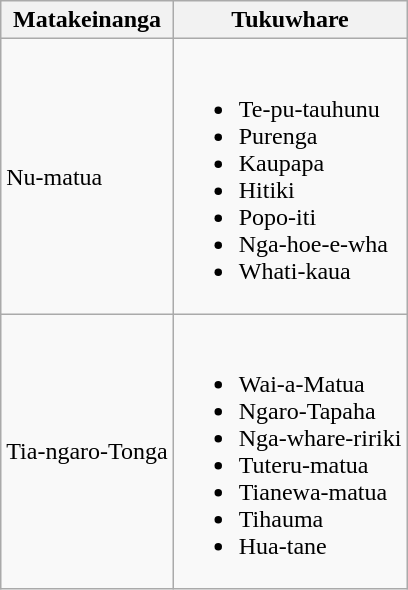<table class="wikitable" border="1">
<tr>
<th>Matakeinanga</th>
<th>Tukuwhare</th>
</tr>
<tr>
<td>Nu-matua</td>
<td><br><ul><li>Te-pu-tauhunu</li><li>Purenga</li><li>Kaupapa</li><li>Hitiki</li><li>Popo-iti</li><li>Nga-hoe-e-wha</li><li>Whati-kaua</li></ul></td>
</tr>
<tr>
<td>Tia-ngaro-Tonga</td>
<td><br><ul><li>Wai-a-Matua</li><li>Ngaro-Tapaha</li><li>Nga-whare-ririki</li><li>Tuteru-matua</li><li>Tianewa-matua</li><li>Tihauma</li><li>Hua-tane</li></ul></td>
</tr>
</table>
